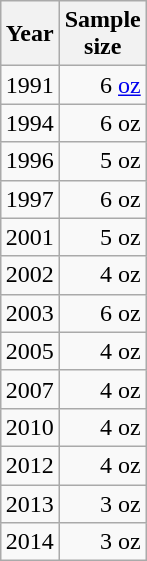<table class="wikitable" style="float: right; text-align:right;">
<tr>
<th>Year</th>
<th>Sample<br>size</th>
</tr>
<tr>
<td>1991</td>
<td>6 <a href='#'>oz</a></td>
</tr>
<tr>
<td>1994</td>
<td>6 oz</td>
</tr>
<tr>
<td>1996</td>
<td>5 oz</td>
</tr>
<tr>
<td>1997</td>
<td>6 oz</td>
</tr>
<tr>
<td>2001</td>
<td>5 oz</td>
</tr>
<tr>
<td>2002</td>
<td>4 oz</td>
</tr>
<tr>
<td>2003</td>
<td>6 oz</td>
</tr>
<tr>
<td>2005</td>
<td>4 oz</td>
</tr>
<tr>
<td>2007</td>
<td>4 oz</td>
</tr>
<tr>
<td>2010</td>
<td>4 oz</td>
</tr>
<tr>
<td>2012</td>
<td>4 oz</td>
</tr>
<tr>
<td>2013</td>
<td>3 oz</td>
</tr>
<tr>
<td>2014</td>
<td>3 oz</td>
</tr>
</table>
